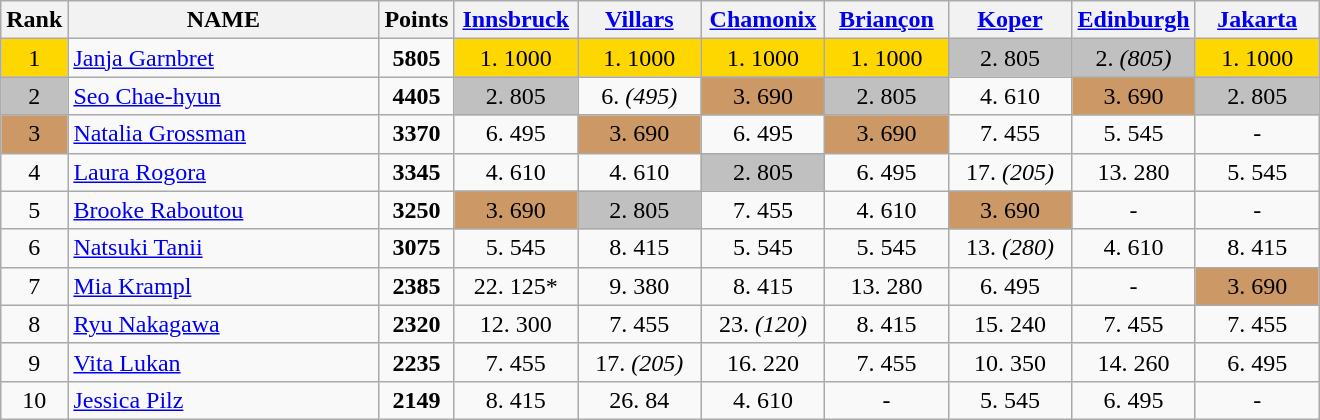<table class="wikitable sortable" style="text-align: center;">
<tr>
<th>Rank</th>
<th width = "200">NAME</th>
<th>Points</th>
<th width="75" data-sort-type="number"><a href='#'>Innsbruck</a></th>
<th width="75" data-sort-type="number"><a href='#'>Villars</a></th>
<th width="75" data-sort-type="number"><a href='#'>Chamonix</a></th>
<th width="75" data-sort-type="number"><a href='#'>Briançon</a></th>
<th width="75" data-sort-type="number"><a href='#'>Koper</a></th>
<th width = "75" data-sort-type="number"><a href='#'>Edinburgh</a></th>
<th width="75" data-sort-type="number"><a href='#'>Jakarta</a></th>
</tr>
<tr>
<td style="background: gold">1</td>
<td align="left"> <a href='#'>Janja Garnbret</a></td>
<td><strong>5805</strong></td>
<td style="background: gold">1. 1000</td>
<td style="background: gold">1. 1000</td>
<td style="background: gold">1. 1000</td>
<td style="background: gold">1. 1000</td>
<td style="background: silver">2. 805</td>
<td style="background: silver">2. <em>(805)</em></td>
<td style="background: gold">1. 1000</td>
</tr>
<tr>
<td style="background: silver">2</td>
<td align="left"> <a href='#'>Seo Chae-hyun</a></td>
<td><strong>4405</strong></td>
<td style="background: silver">2. 805</td>
<td align="center">6. <em>(495)</em></td>
<td style="background: #cc9966">3. 690</td>
<td style="background: silver">2. 805</td>
<td align="center">4. 610</td>
<td style="background: #cc9966">3. 690</td>
<td style="background: silver">2. 805</td>
</tr>
<tr>
<td style="background: #cc9966">3</td>
<td align="left"> <a href='#'>Natalia Grossman</a></td>
<td><strong>3370</strong></td>
<td align="center">6. 495</td>
<td style="background: #cc9966">3. 690</td>
<td align="center">6. 495</td>
<td style="background: #cc9966">3. 690</td>
<td align="center">7. 455</td>
<td align="center">5. 545</td>
<td align="center">-</td>
</tr>
<tr>
<td>4</td>
<td align="left"> <a href='#'>Laura Rogora</a></td>
<td><strong>3345</strong></td>
<td align="center">4. 610</td>
<td align="center">4. 610</td>
<td style="background: silver">2. 805</td>
<td align="center">6. 495</td>
<td align="center">17. <em>(205)</em></td>
<td align="center">13. 280</td>
<td align="center">5. 545</td>
</tr>
<tr>
<td>5</td>
<td align="left"> <a href='#'>Brooke Raboutou</a></td>
<td><strong>3250</strong></td>
<td style="background: #cc9966">3. 690</td>
<td style="background: silver">2. 805</td>
<td align="center">7. 455</td>
<td align="center">4. 610</td>
<td style="background: #cc9966">3. 690</td>
<td align="center">-</td>
<td align="center">-</td>
</tr>
<tr>
<td>6</td>
<td align="left"> <a href='#'>Natsuki Tanii</a></td>
<td><strong>3075</strong></td>
<td align="center">5. 545</td>
<td align="center">8. 415</td>
<td align="center">5. 545</td>
<td align="center">5. 545</td>
<td align="center">13. <em>(280)</em></td>
<td align="center">4. 610</td>
<td align="center">8. 415</td>
</tr>
<tr>
<td>7</td>
<td align="left"> <a href='#'>Mia Krampl</a></td>
<td><strong>2385</strong></td>
<td align="center">22. 125*</td>
<td align="center">9. 380</td>
<td align="center">8. 415</td>
<td align="center">13. 280</td>
<td align="center">6. 495</td>
<td align="center">-</td>
<td style="background: #cc9966">3. 690</td>
</tr>
<tr>
<td>8</td>
<td align="left"> <a href='#'>Ryu Nakagawa</a></td>
<td><strong>2320</strong></td>
<td align="center">12. 300</td>
<td align="center">7. 455</td>
<td align="center">23. <em>(120)</em></td>
<td align="center">8. 415</td>
<td align="center">15. 240</td>
<td align="center">7. 455</td>
<td align="center">7. 455</td>
</tr>
<tr>
<td>9</td>
<td align="left"> <a href='#'>Vita Lukan</a></td>
<td><strong>2235</strong></td>
<td align="center">7. 455</td>
<td align="center">17. <em>(205)</em></td>
<td align="center">16. 220</td>
<td align="center">7. 455</td>
<td align="center">10. 350</td>
<td align="center">14. 260</td>
<td align="center">6. 495</td>
</tr>
<tr>
<td>10</td>
<td align="left"> <a href='#'>Jessica Pilz</a></td>
<td><strong>2149</strong></td>
<td align="center">8. 415</td>
<td align="center">26. 84</td>
<td align="center">4. 610</td>
<td align="center">-</td>
<td align="center">5. 545</td>
<td align="center">6. 495</td>
<td align="center">-</td>
</tr>
</table>
